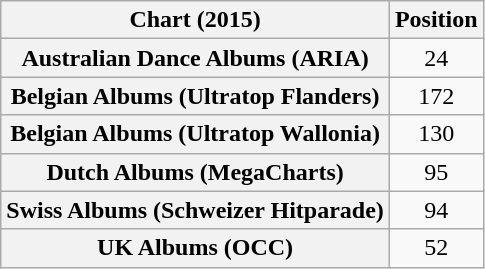<table class="wikitable sortable plainrowheaders" style="text-align:center">
<tr>
<th scope="col">Chart (2015)</th>
<th scope="col">Position</th>
</tr>
<tr>
<th scope="row">Australian Dance Albums (ARIA)</th>
<td>24</td>
</tr>
<tr>
<th scope="row">Belgian Albums (Ultratop Flanders)</th>
<td>172</td>
</tr>
<tr>
<th scope="row">Belgian Albums (Ultratop Wallonia)</th>
<td>130</td>
</tr>
<tr>
<th scope="row">Dutch Albums (MegaCharts)</th>
<td>95</td>
</tr>
<tr>
<th scope="row">Swiss Albums (Schweizer Hitparade)</th>
<td>94</td>
</tr>
<tr>
<th scope="row">UK Albums (OCC)</th>
<td>52</td>
</tr>
</table>
